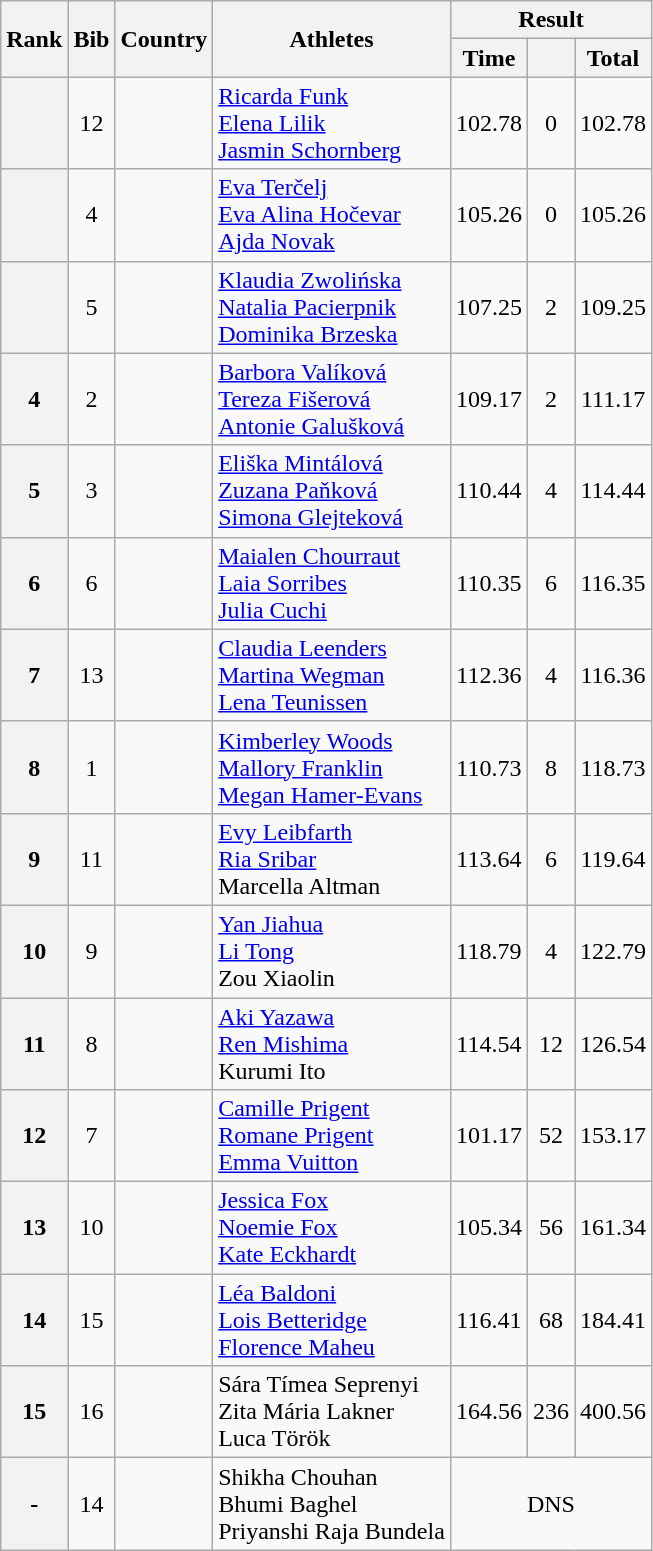<table class="wikitable" style="text-align:center">
<tr>
<th rowspan=2>Rank</th>
<th rowspan=2>Bib</th>
<th rowspan=2>Country</th>
<th rowspan=2>Athletes</th>
<th colspan=3>Result</th>
</tr>
<tr>
<th>Time</th>
<th></th>
<th>Total</th>
</tr>
<tr>
<th></th>
<td>12</td>
<td align=left></td>
<td align=left><a href='#'>Ricarda Funk</a><br><a href='#'>Elena Lilik</a><br><a href='#'>Jasmin Schornberg</a></td>
<td>102.78</td>
<td>0</td>
<td>102.78</td>
</tr>
<tr>
<th></th>
<td>4</td>
<td align=left></td>
<td align=left><a href='#'>Eva Terčelj</a><br><a href='#'>Eva Alina Hočevar</a><br><a href='#'>Ajda Novak</a></td>
<td>105.26</td>
<td>0</td>
<td>105.26</td>
</tr>
<tr>
<th></th>
<td>5</td>
<td align=left></td>
<td align=left><a href='#'>Klaudia Zwolińska</a><br><a href='#'>Natalia Pacierpnik</a><br><a href='#'>Dominika Brzeska</a></td>
<td>107.25</td>
<td>2</td>
<td>109.25</td>
</tr>
<tr>
<th>4</th>
<td>2</td>
<td align=left></td>
<td align=left><a href='#'>Barbora Valíková</a><br><a href='#'>Tereza Fišerová</a><br><a href='#'>Antonie Galušková</a></td>
<td>109.17</td>
<td>2</td>
<td>111.17</td>
</tr>
<tr>
<th>5</th>
<td>3</td>
<td align=left></td>
<td align=left><a href='#'>Eliška Mintálová</a><br><a href='#'>Zuzana Paňková</a><br><a href='#'>Simona Glejteková</a></td>
<td>110.44</td>
<td>4</td>
<td>114.44</td>
</tr>
<tr>
<th>6</th>
<td>6</td>
<td align=left></td>
<td align=left><a href='#'>Maialen Chourraut</a><br><a href='#'>Laia Sorribes</a><br><a href='#'>Julia Cuchi</a></td>
<td>110.35</td>
<td>6</td>
<td>116.35</td>
</tr>
<tr>
<th>7</th>
<td>13</td>
<td align=left></td>
<td align=left><a href='#'>Claudia Leenders</a><br><a href='#'>Martina Wegman</a><br><a href='#'>Lena Teunissen</a></td>
<td>112.36</td>
<td>4</td>
<td>116.36</td>
</tr>
<tr>
<th>8</th>
<td>1</td>
<td align=left></td>
<td align=left><a href='#'>Kimberley Woods</a><br><a href='#'>Mallory Franklin</a><br><a href='#'>Megan Hamer-Evans</a></td>
<td>110.73</td>
<td>8</td>
<td>118.73</td>
</tr>
<tr>
<th>9</th>
<td>11</td>
<td align=left></td>
<td align=left><a href='#'>Evy Leibfarth</a><br><a href='#'>Ria Sribar</a><br>Marcella Altman</td>
<td>113.64</td>
<td>6</td>
<td>119.64</td>
</tr>
<tr>
<th>10</th>
<td>9</td>
<td align=left></td>
<td align=left><a href='#'>Yan Jiahua</a><br><a href='#'>Li Tong</a><br>Zou Xiaolin</td>
<td>118.79</td>
<td>4</td>
<td>122.79</td>
</tr>
<tr>
<th>11</th>
<td>8</td>
<td align=left></td>
<td align=left><a href='#'>Aki Yazawa</a><br><a href='#'>Ren Mishima</a><br>Kurumi Ito</td>
<td>114.54</td>
<td>12</td>
<td>126.54</td>
</tr>
<tr>
<th>12</th>
<td>7</td>
<td align=left></td>
<td align=left><a href='#'>Camille Prigent</a><br><a href='#'>Romane Prigent</a><br><a href='#'>Emma Vuitton</a></td>
<td>101.17</td>
<td>52</td>
<td>153.17</td>
</tr>
<tr>
<th>13</th>
<td>10</td>
<td align=left></td>
<td align=left><a href='#'>Jessica Fox</a><br><a href='#'>Noemie Fox</a><br><a href='#'>Kate Eckhardt</a></td>
<td>105.34</td>
<td>56</td>
<td>161.34</td>
</tr>
<tr>
<th>14</th>
<td>15</td>
<td align=left></td>
<td align=left><a href='#'>Léa Baldoni</a><br><a href='#'>Lois Betteridge</a><br><a href='#'>Florence Maheu</a></td>
<td>116.41</td>
<td>68</td>
<td>184.41</td>
</tr>
<tr>
<th>15</th>
<td>16</td>
<td align=left></td>
<td align=left>Sára Tímea Seprenyi<br>Zita Mária Lakner<br>Luca Török</td>
<td>164.56</td>
<td>236</td>
<td>400.56</td>
</tr>
<tr>
<th>-</th>
<td>14</td>
<td align=left></td>
<td align=left>Shikha Chouhan<br>Bhumi Baghel<br>Priyanshi Raja Bundela</td>
<td colspan=3>DNS</td>
</tr>
</table>
